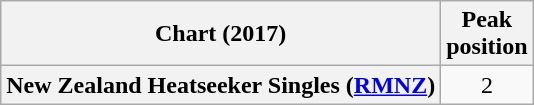<table class="wikitable sortable plainrowheaders" style="text-align:center">
<tr>
<th scope="col">Chart (2017)</th>
<th scope="col">Peak<br>position</th>
</tr>
<tr>
<th scope="row">New Zealand Heatseeker Singles (<a href='#'>RMNZ</a>)</th>
<td>2</td>
</tr>
</table>
